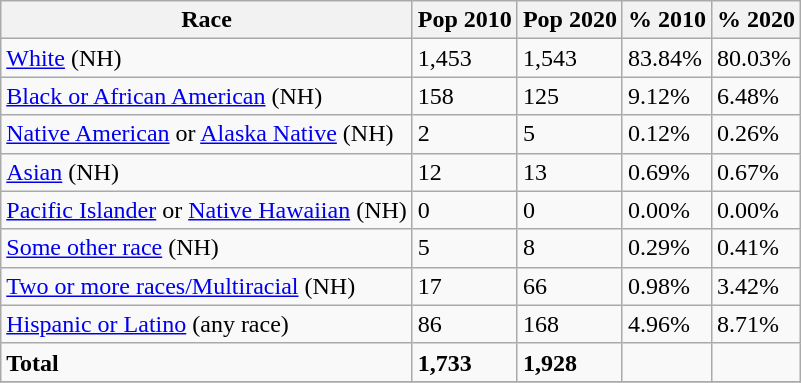<table class="wikitable">
<tr>
<th>Race</th>
<th>Pop 2010</th>
<th>Pop 2020</th>
<th>% 2010</th>
<th>% 2020</th>
</tr>
<tr>
<td><a href='#'>White</a> (NH)</td>
<td>1,453</td>
<td>1,543</td>
<td>83.84%</td>
<td>80.03%</td>
</tr>
<tr>
<td><a href='#'>Black or African American</a> (NH)</td>
<td>158</td>
<td>125</td>
<td>9.12%</td>
<td>6.48%</td>
</tr>
<tr>
<td><a href='#'>Native American</a> or <a href='#'>Alaska Native</a> (NH)</td>
<td>2</td>
<td>5</td>
<td>0.12%</td>
<td>0.26%</td>
</tr>
<tr>
<td><a href='#'>Asian</a> (NH)</td>
<td>12</td>
<td>13</td>
<td>0.69%</td>
<td>0.67%</td>
</tr>
<tr>
<td><a href='#'>Pacific Islander</a> or <a href='#'>Native Hawaiian</a> (NH)</td>
<td>0</td>
<td>0</td>
<td>0.00%</td>
<td>0.00%</td>
</tr>
<tr>
<td><a href='#'>Some other race</a> (NH)</td>
<td>5</td>
<td>8</td>
<td>0.29%</td>
<td>0.41%</td>
</tr>
<tr>
<td><a href='#'>Two or more races/Multiracial</a> (NH)</td>
<td>17</td>
<td>66</td>
<td>0.98%</td>
<td>3.42%</td>
</tr>
<tr>
<td><a href='#'>Hispanic or Latino</a> (any race)</td>
<td>86</td>
<td>168</td>
<td>4.96%</td>
<td>8.71%</td>
</tr>
<tr>
<td><strong>Total</strong></td>
<td><strong>1,733</strong></td>
<td><strong>1,928</strong></td>
<td></td>
<td></td>
</tr>
<tr>
</tr>
</table>
